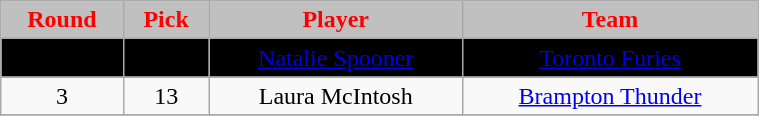<table class="wikitable" width="40%">
<tr align="center"  style="background:silver;color:red;">
<td><strong>Round</strong></td>
<td><strong>Pick</strong></td>
<td><strong>Player</strong></td>
<td><strong>Team</strong></td>
</tr>
<tr align="center" bgcolor=" ">
<td>2</td>
<td>7</td>
<td><a href='#'>Natalie Spooner</a></td>
<td><a href='#'>Toronto Furies</a></td>
</tr>
<tr align="center" bgcolor="">
<td>3</td>
<td>13</td>
<td>Laura McIntosh</td>
<td><a href='#'>Brampton Thunder</a></td>
</tr>
<tr align="center" bgcolor="">
</tr>
</table>
